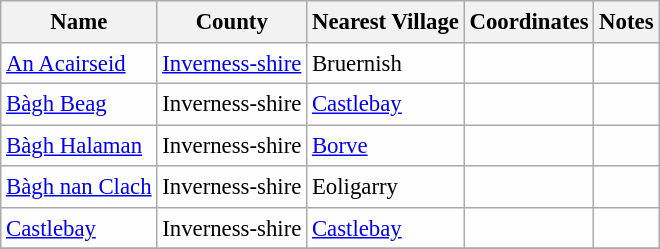<table class="wikitable sortable" style="table-layout:fixed;background-color:#FEFEFE;font-size:95%;padding:0.30em;line-height:1.35em;">
<tr>
<th scope="col">Name</th>
<th scope="col">County</th>
<th scope="col">Nearest Village</th>
<th scope="col" data-sort-type="number">Coordinates</th>
<th scope="col">Notes</th>
</tr>
<tr>
<td><a href='#'>An Acairseid</a></td>
<td><a href='#'>Inverness-shire</a></td>
<td>Bruernish</td>
<td></td>
<td></td>
</tr>
<tr>
<td><a href='#'>Bàgh Beag</a></td>
<td>Inverness-shire</td>
<td><a href='#'>Castlebay</a></td>
<td></td>
<td></td>
</tr>
<tr>
<td><a href='#'>Bàgh Halaman</a></td>
<td>Inverness-shire</td>
<td><a href='#'>Borve</a></td>
<td></td>
<td></td>
</tr>
<tr>
<td><a href='#'>Bàgh nan Clach</a></td>
<td>Inverness-shire</td>
<td>Eoligarry</td>
<td></td>
<td></td>
</tr>
<tr>
<td><a href='#'>Castlebay</a></td>
<td>Inverness-shire</td>
<td><a href='#'>Castlebay</a></td>
<td></td>
<td></td>
</tr>
<tr>
</tr>
</table>
